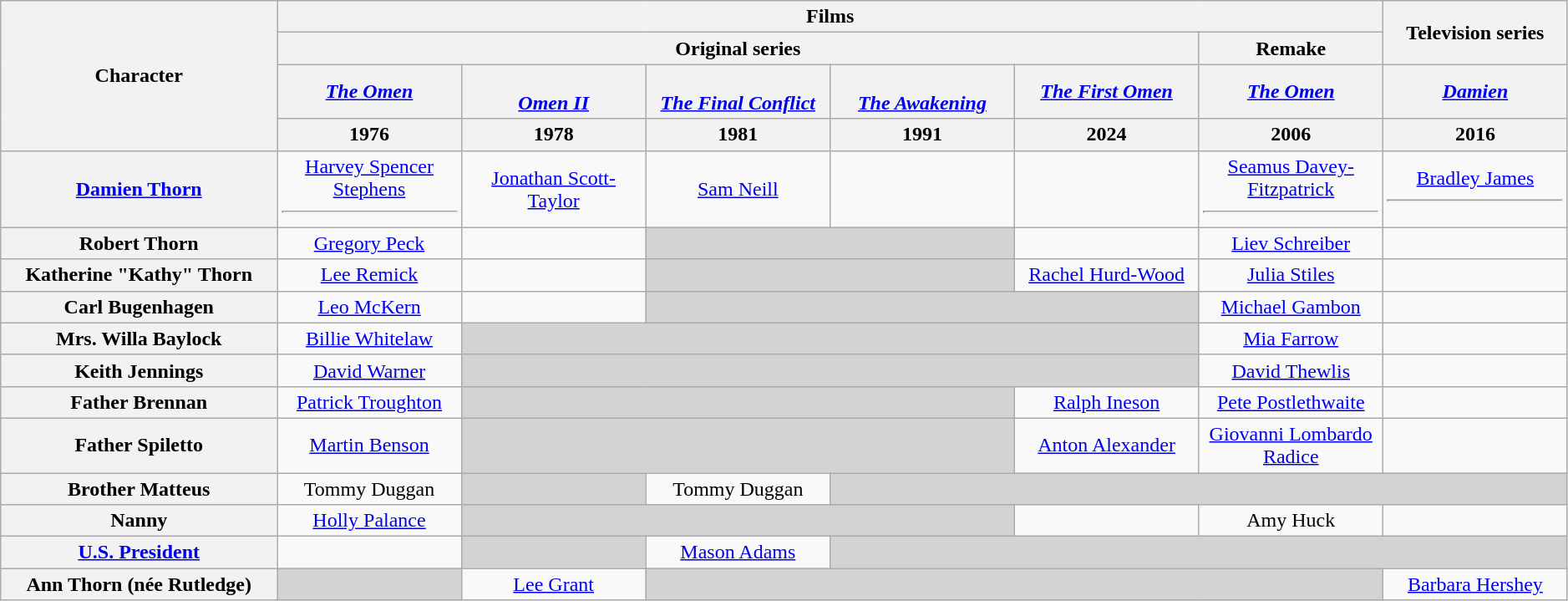<table class="wikitable" style="text-align:center; width:99%;">
<tr>
<th rowspan="4" style="width:15%;">Character</th>
<th colspan="6">Films</th>
<th rowspan="2">Television series</th>
</tr>
<tr>
<th colspan="5" style="text-align:center;">Original series</th>
<th style="text-align:center;">Remake</th>
</tr>
<tr>
<th style="width:10%;"><em><a href='#'>The Omen</a></em></th>
<th style="width:10%;"><a href='#'><br><em>Omen II</em></a></th>
<th style="width:10%;"><a href='#'><em><br>The Final Conflict</em></a></th>
<th style="width:10%;"><a href='#'><em><br>The Awakening</em></a></th>
<th style="width:10%;"><em><a href='#'>The First Omen</a></em></th>
<th style="width:10%;"><a href='#'><em>The Omen</em></a></th>
<th style="width:10%;"><a href='#'><em>Damien</em></a></th>
</tr>
<tr>
<th>1976</th>
<th>1978</th>
<th>1981</th>
<th>1991</th>
<th>2024</th>
<th>2006</th>
<th>2016</th>
</tr>
<tr>
<th><a href='#'>Damien Thorn</a></th>
<td><a href='#'>Harvey Spencer Stephens</a> <hr></td>
<td><a href='#'>Jonathan Scott-Taylor</a></td>
<td><a href='#'>Sam Neill</a></td>
<td></td>
<td></td>
<td><a href='#'>Seamus Davey-Fitzpatrick</a><hr></td>
<td><a href='#'>Bradley James</a><hr></td>
</tr>
<tr>
<th>Robert Thorn</th>
<td><a href='#'>Gregory Peck</a></td>
<td></td>
<td colspan="2" style="background:#d3d3d3;"></td>
<td></td>
<td><a href='#'>Liev Schreiber</a></td>
<td></td>
</tr>
<tr>
<th>Katherine "Kathy" Thorn</th>
<td><a href='#'>Lee Remick</a></td>
<td></td>
<td colspan="2" style="background:#d3d3d3;"></td>
<td><a href='#'>Rachel Hurd-Wood</a></td>
<td><a href='#'>Julia Stiles</a></td>
<td></td>
</tr>
<tr>
<th>Carl Bugenhagen</th>
<td><a href='#'>Leo McKern</a></td>
<td></td>
<td colspan="3" style="background:#d3d3d3;"></td>
<td><a href='#'>Michael Gambon</a></td>
<td></td>
</tr>
<tr>
<th>Mrs. Willa Baylock</th>
<td><a href='#'>Billie Whitelaw</a></td>
<td colspan="4" style="background:#d3d3d3;"></td>
<td><a href='#'>Mia Farrow</a></td>
<td></td>
</tr>
<tr>
<th>Keith Jennings</th>
<td><a href='#'>David Warner</a></td>
<td colspan="4" style="background:#d3d3d3;"></td>
<td><a href='#'>David Thewlis</a></td>
<td></td>
</tr>
<tr>
<th>Father Brennan</th>
<td><a href='#'>Patrick Troughton</a></td>
<td colspan="3" style="background:#d3d3d3;"></td>
<td><a href='#'>Ralph Ineson</a></td>
<td><a href='#'>Pete Postlethwaite</a></td>
<td></td>
</tr>
<tr>
<th>Father Spiletto</th>
<td><a href='#'>Martin Benson</a></td>
<td colspan="3" style="background:#d3d3d3;"></td>
<td><a href='#'>Anton Alexander</a></td>
<td><a href='#'>Giovanni Lombardo Radice</a></td>
<td></td>
</tr>
<tr>
<th>Brother Matteus</th>
<td>Tommy Duggan</td>
<td style="background:#d3d3d3;"></td>
<td>Tommy Duggan</td>
<td colspan="4" style="background:#d3d3d3;"></td>
</tr>
<tr>
<th>Nanny</th>
<td><a href='#'>Holly Palance</a></td>
<td colspan="3" style="background:#d3d3d3;"></td>
<td></td>
<td>Amy Huck</td>
<td></td>
</tr>
<tr>
<th><a href='#'>U.S. President</a></th>
<td></td>
<td style="background:#d3d3d3;"></td>
<td><a href='#'>Mason Adams</a></td>
<td colspan="4" style="background:#d3d3d3;"></td>
</tr>
<tr>
<th>Ann Thorn (née Rutledge)</th>
<td style="background:#d3d3d3;"></td>
<td><a href='#'>Lee Grant</a></td>
<td colspan="4" style="background:#d3d3d3;"></td>
<td><a href='#'>Barbara Hershey</a></td>
</tr>
</table>
